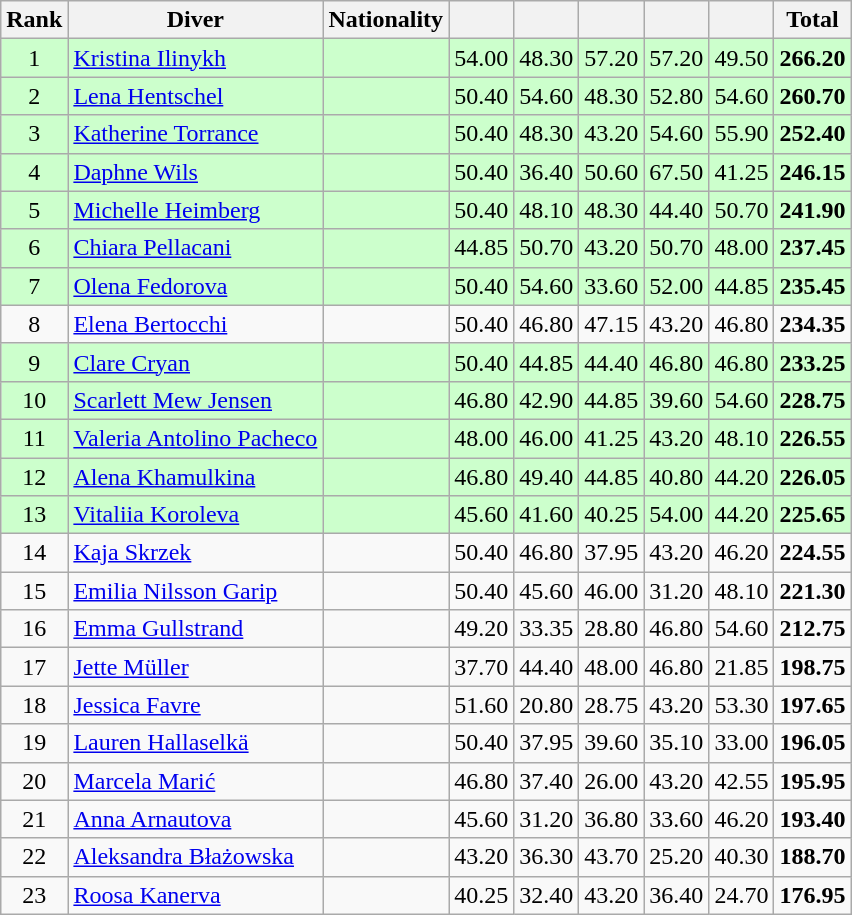<table class="wikitable" style="text-align:center">
<tr>
<th>Rank</th>
<th>Diver</th>
<th>Nationality</th>
<th></th>
<th></th>
<th></th>
<th></th>
<th></th>
<th>Total</th>
</tr>
<tr bgcolor=ccffcc>
<td>1</td>
<td align=left><a href='#'>Kristina Ilinykh</a></td>
<td align=left></td>
<td>54.00</td>
<td>48.30</td>
<td>57.20</td>
<td>57.20</td>
<td>49.50</td>
<td><strong>266.20</strong></td>
</tr>
<tr bgcolor=ccffcc>
<td>2</td>
<td align=left><a href='#'>Lena Hentschel</a></td>
<td align=left></td>
<td>50.40</td>
<td>54.60</td>
<td>48.30</td>
<td>52.80</td>
<td>54.60</td>
<td><strong>260.70</strong></td>
</tr>
<tr bgcolor=ccffcc>
<td>3</td>
<td align=left><a href='#'>Katherine Torrance</a></td>
<td align=left></td>
<td>50.40</td>
<td>48.30</td>
<td>43.20</td>
<td>54.60</td>
<td>55.90</td>
<td><strong>252.40</strong></td>
</tr>
<tr bgcolor=ccffcc>
<td>4</td>
<td align=left><a href='#'>Daphne Wils</a></td>
<td align=left></td>
<td>50.40</td>
<td>36.40</td>
<td>50.60</td>
<td>67.50</td>
<td>41.25</td>
<td><strong>246.15</strong></td>
</tr>
<tr bgcolor=ccffcc>
<td>5</td>
<td align=left><a href='#'>Michelle Heimberg</a></td>
<td align=left></td>
<td>50.40</td>
<td>48.10</td>
<td>48.30</td>
<td>44.40</td>
<td>50.70</td>
<td><strong>241.90</strong></td>
</tr>
<tr bgcolor=ccffcc>
<td>6</td>
<td align=left><a href='#'>Chiara Pellacani</a></td>
<td align=left></td>
<td>44.85</td>
<td>50.70</td>
<td>43.20</td>
<td>50.70</td>
<td>48.00</td>
<td><strong>237.45</strong></td>
</tr>
<tr bgcolor=ccffcc>
<td>7</td>
<td align=left><a href='#'>Olena Fedorova</a></td>
<td align=left></td>
<td>50.40</td>
<td>54.60</td>
<td>33.60</td>
<td>52.00</td>
<td>44.85</td>
<td><strong>235.45</strong></td>
</tr>
<tr>
<td>8</td>
<td align=left><a href='#'>Elena Bertocchi</a></td>
<td align=left></td>
<td>50.40</td>
<td>46.80</td>
<td>47.15</td>
<td>43.20</td>
<td>46.80</td>
<td><strong>234.35</strong></td>
</tr>
<tr bgcolor=ccffcc>
<td>9</td>
<td align=left><a href='#'>Clare Cryan</a></td>
<td align=left></td>
<td>50.40</td>
<td>44.85</td>
<td>44.40</td>
<td>46.80</td>
<td>46.80</td>
<td><strong>233.25</strong></td>
</tr>
<tr bgcolor=ccffcc>
<td>10</td>
<td align=left><a href='#'>Scarlett Mew Jensen</a></td>
<td align=left></td>
<td>46.80</td>
<td>42.90</td>
<td>44.85</td>
<td>39.60</td>
<td>54.60</td>
<td><strong>228.75</strong></td>
</tr>
<tr bgcolor=ccffcc>
<td>11</td>
<td align=left><a href='#'>Valeria Antolino Pacheco</a></td>
<td align=left></td>
<td>48.00</td>
<td>46.00</td>
<td>41.25</td>
<td>43.20</td>
<td>48.10</td>
<td><strong>226.55</strong></td>
</tr>
<tr bgcolor=ccffcc>
<td>12</td>
<td align=left><a href='#'>Alena Khamulkina</a></td>
<td align=left></td>
<td>46.80</td>
<td>49.40</td>
<td>44.85</td>
<td>40.80</td>
<td>44.20</td>
<td><strong>226.05</strong></td>
</tr>
<tr bgcolor=ccffcc>
<td>13</td>
<td align=left><a href='#'>Vitaliia Koroleva</a></td>
<td align=left></td>
<td>45.60</td>
<td>41.60</td>
<td>40.25</td>
<td>54.00</td>
<td>44.20</td>
<td><strong>225.65</strong></td>
</tr>
<tr>
<td>14</td>
<td align=left><a href='#'>Kaja Skrzek</a></td>
<td align=left></td>
<td>50.40</td>
<td>46.80</td>
<td>37.95</td>
<td>43.20</td>
<td>46.20</td>
<td><strong>224.55</strong></td>
</tr>
<tr>
<td>15</td>
<td align=left><a href='#'>Emilia Nilsson Garip</a></td>
<td align=left></td>
<td>50.40</td>
<td>45.60</td>
<td>46.00</td>
<td>31.20</td>
<td>48.10</td>
<td><strong>221.30</strong></td>
</tr>
<tr>
<td>16</td>
<td align=left><a href='#'>Emma Gullstrand</a></td>
<td align=left></td>
<td>49.20</td>
<td>33.35</td>
<td>28.80</td>
<td>46.80</td>
<td>54.60</td>
<td><strong>212.75</strong></td>
</tr>
<tr>
<td>17</td>
<td align=left><a href='#'>Jette Müller</a></td>
<td align=left></td>
<td>37.70</td>
<td>44.40</td>
<td>48.00</td>
<td>46.80</td>
<td>21.85</td>
<td><strong>198.75</strong></td>
</tr>
<tr>
<td>18</td>
<td align=left><a href='#'>Jessica Favre</a></td>
<td align=left></td>
<td>51.60</td>
<td>20.80</td>
<td>28.75</td>
<td>43.20</td>
<td>53.30</td>
<td><strong>197.65</strong></td>
</tr>
<tr>
<td>19</td>
<td align=left><a href='#'>Lauren Hallaselkä</a></td>
<td align=left></td>
<td>50.40</td>
<td>37.95</td>
<td>39.60</td>
<td>35.10</td>
<td>33.00</td>
<td><strong>196.05</strong></td>
</tr>
<tr>
<td>20</td>
<td align=left><a href='#'>Marcela Marić</a></td>
<td align=left></td>
<td>46.80</td>
<td>37.40</td>
<td>26.00</td>
<td>43.20</td>
<td>42.55</td>
<td><strong>195.95</strong></td>
</tr>
<tr>
<td>21</td>
<td align=left><a href='#'>Anna Arnautova</a></td>
<td align=left></td>
<td>45.60</td>
<td>31.20</td>
<td>36.80</td>
<td>33.60</td>
<td>46.20</td>
<td><strong>193.40</strong></td>
</tr>
<tr>
<td>22</td>
<td align=left><a href='#'>Aleksandra Błażowska</a></td>
<td align=left></td>
<td>43.20</td>
<td>36.30</td>
<td>43.70</td>
<td>25.20</td>
<td>40.30</td>
<td><strong>188.70</strong></td>
</tr>
<tr>
<td>23</td>
<td align=left><a href='#'>Roosa Kanerva</a></td>
<td align=left></td>
<td>40.25</td>
<td>32.40</td>
<td>43.20</td>
<td>36.40</td>
<td>24.70</td>
<td><strong>176.95</strong></td>
</tr>
</table>
